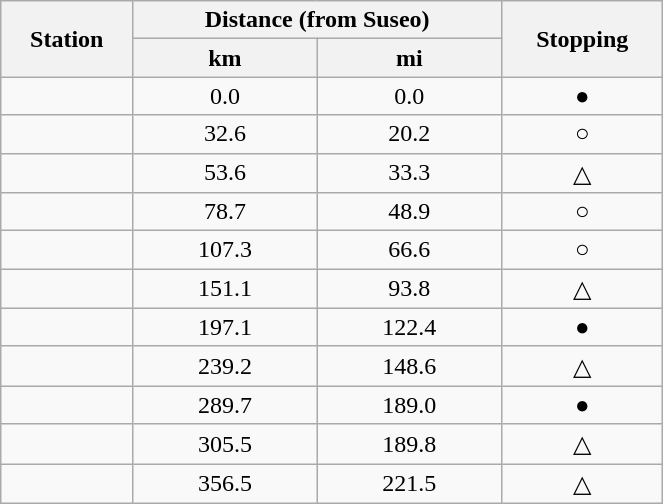<table class="wikitable" style="text-align:center; width:35%">
<tr>
<th scope="col" rowspan="2">Station</th>
<th scope="col" colspan="2">Distance (from Suseo)</th>
<th scope="col" rowspan="2">Stopping</th>
</tr>
<tr>
<th scope="col">km</th>
<th scope="col">mi</th>
</tr>
<tr>
<td style="text-align:left"></td>
<td>0.0</td>
<td>0.0</td>
<td>●</td>
</tr>
<tr>
<td style="text-align:left"></td>
<td>32.6</td>
<td>20.2</td>
<td>○</td>
</tr>
<tr>
<td style="text-align:left"></td>
<td>53.6</td>
<td>33.3</td>
<td>△</td>
</tr>
<tr>
<td style="text-align:left"></td>
<td>78.7</td>
<td>48.9</td>
<td>○</td>
</tr>
<tr>
<td style="text-align:left"></td>
<td>107.3</td>
<td>66.6</td>
<td>○</td>
</tr>
<tr>
<td style="text-align:left"></td>
<td>151.1</td>
<td>93.8</td>
<td>△</td>
</tr>
<tr>
<td style="text-align:left"></td>
<td>197.1</td>
<td>122.4</td>
<td>●</td>
</tr>
<tr>
<td style="text-align:left"></td>
<td>239.2</td>
<td>148.6</td>
<td>△</td>
</tr>
<tr>
<td style="text-align:left"></td>
<td>289.7</td>
<td>189.0</td>
<td>●</td>
</tr>
<tr>
<td style="text-align:left"></td>
<td>305.5</td>
<td>189.8</td>
<td>△</td>
</tr>
<tr>
<td style="text-align:left"></td>
<td>356.5</td>
<td>221.5</td>
<td>△</td>
</tr>
</table>
